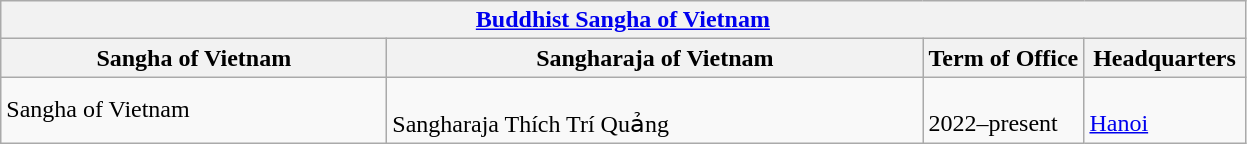<table class=wikitable>
<tr>
<th colspan="4" align=center><strong><a href='#'>Buddhist Sangha of Vietnam</a></strong></th>
</tr>
<tr>
<th scope="row" width="250">Sangha of Vietnam</th>
<th scope="row" width="350">Sangharaja of Vietnam</th>
<th scope="row" width="100">Term of Office</th>
<th scope="row" width="100">Headquarters</th>
</tr>
<tr>
<td>Sangha of Vietnam</td>
<td><br>Sangharaja Thích Trí Quảng </td>
<td><br>2022–present</td>
<td><br><a href='#'>Hanoi</a></td>
</tr>
</table>
